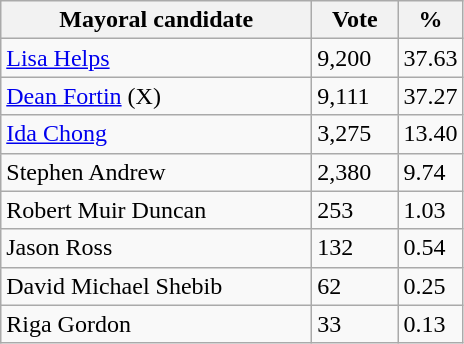<table class="wikitable">
<tr>
<th bgcolor="#DDDDFF" width="200px">Mayoral candidate</th>
<th bgcolor="#DDDDFF" width="50px">Vote</th>
<th bgcolor="#DDDDFF" width="30px">%</th>
</tr>
<tr>
<td><a href='#'>Lisa Helps</a></td>
<td>9,200</td>
<td>37.63</td>
</tr>
<tr>
<td><a href='#'>Dean Fortin</a> (X)</td>
<td>9,111</td>
<td>37.27</td>
</tr>
<tr>
<td><a href='#'>Ida Chong</a></td>
<td>3,275</td>
<td>13.40</td>
</tr>
<tr>
<td>Stephen Andrew</td>
<td>2,380</td>
<td>9.74</td>
</tr>
<tr>
<td>Robert Muir Duncan</td>
<td>253</td>
<td>1.03</td>
</tr>
<tr>
<td>Jason Ross</td>
<td>132</td>
<td>0.54</td>
</tr>
<tr>
<td>David Michael Shebib</td>
<td>62</td>
<td>0.25</td>
</tr>
<tr>
<td>Riga Gordon</td>
<td>33</td>
<td>0.13</td>
</tr>
</table>
